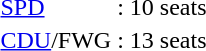<table>
<tr>
<td><a href='#'>SPD</a></td>
<td>: 10 seats</td>
</tr>
<tr --->
<td><a href='#'>CDU</a>/FWG</td>
<td>: 13 seats</td>
</tr>
</table>
